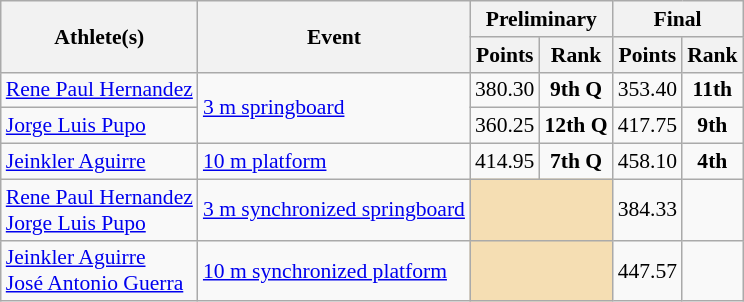<table class=wikitable style="font-size:90%">
<tr>
<th rowspan="2">Athlete(s)</th>
<th rowspan="2">Event</th>
<th colspan="2">Preliminary</th>
<th colspan="2">Final</th>
</tr>
<tr>
<th>Points</th>
<th>Rank</th>
<th>Points</th>
<th>Rank</th>
</tr>
<tr>
<td><a href='#'>Rene Paul Hernandez</a></td>
<td rowspan=2><a href='#'>3 m springboard</a></td>
<td align=center>380.30</td>
<td align=center><strong>9th Q</strong></td>
<td align=center>353.40</td>
<td align=center><strong>11th</strong></td>
</tr>
<tr>
<td><a href='#'>Jorge Luis Pupo</a></td>
<td align=center>360.25</td>
<td align=center><strong>12th Q</strong></td>
<td align=center>417.75</td>
<td align=center><strong>9th</strong></td>
</tr>
<tr>
<td><a href='#'>Jeinkler Aguirre</a></td>
<td><a href='#'>10 m platform</a></td>
<td align=center>414.95</td>
<td align=center><strong>7th Q</strong></td>
<td align=center>458.10</td>
<td align=center><strong>4th</strong></td>
</tr>
<tr>
<td><a href='#'>Rene Paul Hernandez</a><br><a href='#'>Jorge Luis Pupo</a></td>
<td><a href='#'>3 m synchronized springboard</a></td>
<td colspan=2 bgcolor=wheat></td>
<td align=center>384.33</td>
<td align=center></td>
</tr>
<tr>
<td><a href='#'>Jeinkler Aguirre</a><br><a href='#'>José Antonio Guerra</a></td>
<td><a href='#'>10 m synchronized platform</a></td>
<td colspan=2 bgcolor=wheat></td>
<td align=center>447.57</td>
<td align=center></td>
</tr>
</table>
